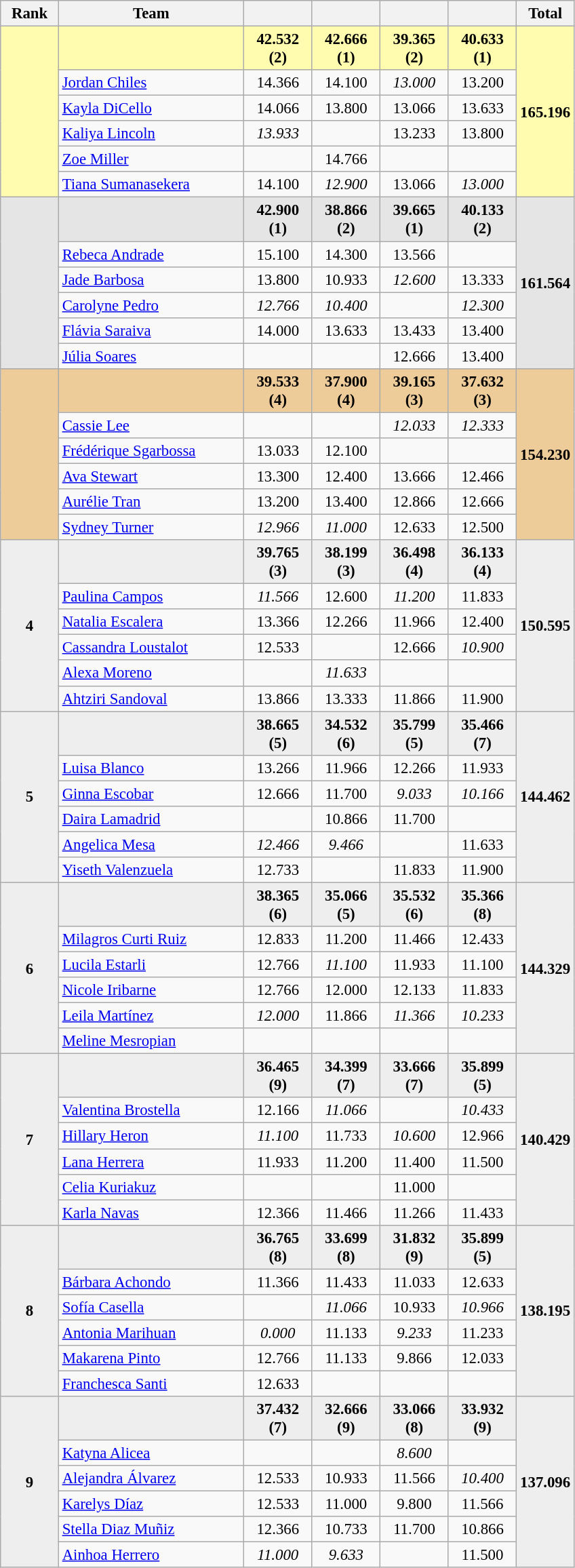<table class="wikitable sortable" style="text-align:center; font-size:95%">
<tr>
<th scope="col" style="width:50px;">Rank</th>
<th scope="col" style="width:175px;">Team</th>
<th scope="col" style="width:60px;"></th>
<th scope="col" style="width:60px;"></th>
<th scope="col" style="width:60px;"></th>
<th scope="col" style="width:60px;"></th>
<th>Total</th>
</tr>
<tr style="background:#fffcaf;">
<td rowspan="6"></td>
<td style="text-align:left;"></td>
<td><strong>42.532 (2)</strong></td>
<td><strong>42.666 (1)</strong></td>
<td><strong>39.365 (2)</strong></td>
<td><strong>40.633 (1)</strong></td>
<td rowspan="6"><strong>165.196</strong></td>
</tr>
<tr>
<td style="text-align:left;"><a href='#'>Jordan Chiles</a></td>
<td>14.366</td>
<td>14.100</td>
<td><em>13.000</em></td>
<td>13.200</td>
</tr>
<tr>
<td style="text-align:left;"><a href='#'>Kayla DiCello</a></td>
<td>14.066</td>
<td>13.800</td>
<td>13.066</td>
<td>13.633</td>
</tr>
<tr>
<td style="text-align:left;"><a href='#'>Kaliya Lincoln</a></td>
<td><em>13.933</em></td>
<td></td>
<td>13.233</td>
<td>13.800</td>
</tr>
<tr>
<td style="text-align:left;"><a href='#'>Zoe Miller</a></td>
<td></td>
<td>14.766</td>
<td></td>
<td></td>
</tr>
<tr>
<td style="text-align:left;"><a href='#'>Tiana Sumanasekera</a></td>
<td>14.100</td>
<td><em>12.900</em></td>
<td>13.066</td>
<td><em>13.000</em></td>
</tr>
<tr style="background:#e5e5e5;">
<td rowspan="6"></td>
<td style="text-align:left;"></td>
<td><strong>42.900 (1)</strong></td>
<td><strong>38.866 (2)</strong></td>
<td><strong>39.665 (1)</strong></td>
<td><strong>40.133 (2)</strong></td>
<td rowspan="6"><strong>161.564</strong></td>
</tr>
<tr>
<td style="text-align:left;"><a href='#'>Rebeca Andrade</a></td>
<td>15.100</td>
<td>14.300</td>
<td>13.566</td>
<td></td>
</tr>
<tr>
<td style="text-align:left;"><a href='#'>Jade Barbosa</a></td>
<td>13.800</td>
<td>10.933</td>
<td><em>12.600</em></td>
<td>13.333</td>
</tr>
<tr>
<td style="text-align:left;"><a href='#'>Carolyne Pedro</a></td>
<td><em>12.766</em></td>
<td><em>10.400</em></td>
<td></td>
<td><em>12.300</em></td>
</tr>
<tr>
<td style="text-align:left;"><a href='#'>Flávia Saraiva</a></td>
<td>14.000</td>
<td>13.633</td>
<td>13.433</td>
<td>13.400</td>
</tr>
<tr>
<td style="text-align:left;"><a href='#'>Júlia Soares</a></td>
<td></td>
<td></td>
<td>12.666</td>
<td>13.400</td>
</tr>
<tr style="background:#ec9;">
<td rowspan="6"></td>
<td style="text-align:left;"></td>
<td><strong>39.533 (4)</strong></td>
<td><strong>37.900 (4)</strong></td>
<td><strong>39.165 (3)</strong></td>
<td><strong>37.632 (3)</strong></td>
<td rowspan="6"><strong>154.230</strong></td>
</tr>
<tr>
<td style="text-align:left;"><a href='#'>Cassie Lee</a></td>
<td></td>
<td></td>
<td><em>12.033</em></td>
<td><em>12.333</em></td>
</tr>
<tr>
<td style="text-align:left;"><a href='#'>Frédérique Sgarbossa</a></td>
<td>13.033</td>
<td>12.100</td>
<td></td>
<td></td>
</tr>
<tr>
<td style="text-align:left;"><a href='#'>Ava Stewart</a></td>
<td>13.300</td>
<td>12.400</td>
<td>13.666</td>
<td>12.466</td>
</tr>
<tr>
<td style="text-align:left;"><a href='#'>Aurélie Tran</a></td>
<td>13.200</td>
<td>13.400</td>
<td>12.866</td>
<td>12.666</td>
</tr>
<tr>
<td style="text-align:left;"><a href='#'>Sydney Turner</a></td>
<td><em>12.966</em></td>
<td><em>11.000</em></td>
<td>12.633</td>
<td>12.500</td>
</tr>
<tr style="background:#eee;">
<td rowspan="6"><strong>4</strong></td>
<td style="text-align:left;"></td>
<td><strong>39.765 (3)</strong></td>
<td><strong>38.199 (3)</strong></td>
<td><strong>36.498 (4)</strong></td>
<td><strong>36.133 (4)</strong></td>
<td rowspan="6"><strong>150.595</strong></td>
</tr>
<tr>
<td style="text-align:left;"><a href='#'>Paulina Campos</a></td>
<td><em>11.566</em></td>
<td>12.600</td>
<td><em>11.200</em></td>
<td>11.833</td>
</tr>
<tr>
<td style="text-align:left;"><a href='#'>Natalia Escalera</a></td>
<td>13.366</td>
<td>12.266</td>
<td>11.966</td>
<td>12.400</td>
</tr>
<tr>
<td style="text-align:left;"><a href='#'>Cassandra Loustalot</a></td>
<td>12.533</td>
<td></td>
<td>12.666</td>
<td><em>10.900</em></td>
</tr>
<tr>
<td style="text-align:left;"><a href='#'>Alexa Moreno</a></td>
<td></td>
<td><em>11.633</em></td>
<td></td>
<td></td>
</tr>
<tr>
<td style="text-align:left;"><a href='#'>Ahtziri Sandoval</a></td>
<td>13.866</td>
<td>13.333</td>
<td>11.866</td>
<td>11.900</td>
</tr>
<tr style="background:#eee;">
<td rowspan="6"><strong>5</strong></td>
<td style="text-align:left;"></td>
<td><strong>38.665 (5)</strong></td>
<td><strong>34.532 (6)</strong></td>
<td><strong>35.799 (5)</strong></td>
<td><strong>35.466 (7)</strong></td>
<td rowspan="6"><strong>144.462</strong></td>
</tr>
<tr>
<td style="text-align:left;"><a href='#'>Luisa Blanco</a></td>
<td>13.266</td>
<td>11.966</td>
<td>12.266</td>
<td>11.933</td>
</tr>
<tr>
<td style="text-align:left;"><a href='#'>Ginna Escobar</a></td>
<td>12.666</td>
<td>11.700</td>
<td><em>9.033</em></td>
<td><em>10.166</em></td>
</tr>
<tr>
<td style="text-align:left;"><a href='#'>Daira Lamadrid</a></td>
<td></td>
<td>10.866</td>
<td>11.700</td>
<td></td>
</tr>
<tr>
<td style="text-align:left;"><a href='#'>Angelica Mesa</a></td>
<td><em>12.466</em></td>
<td><em>9.466</em></td>
<td></td>
<td>11.633</td>
</tr>
<tr>
<td style="text-align:left;"><a href='#'>Yiseth Valenzuela</a></td>
<td>12.733</td>
<td></td>
<td>11.833</td>
<td>11.900</td>
</tr>
<tr style="background:#eee;">
<td rowspan="6"><strong>6</strong></td>
<td style="text-align:left;"></td>
<td><strong>38.365 (6)</strong></td>
<td><strong>35.066 (5)</strong></td>
<td><strong>35.532 (6)</strong></td>
<td><strong>35.366 (8)</strong></td>
<td rowspan="6"><strong>144.329</strong></td>
</tr>
<tr>
<td style="text-align:left;"><a href='#'>Milagros Curti Ruiz</a></td>
<td>12.833</td>
<td>11.200</td>
<td>11.466</td>
<td>12.433</td>
</tr>
<tr>
<td style="text-align:left;"><a href='#'>Lucila Estarli</a></td>
<td>12.766</td>
<td><em>11.100</em></td>
<td>11.933</td>
<td>11.100</td>
</tr>
<tr>
<td style="text-align:left;"><a href='#'>Nicole Iribarne</a></td>
<td>12.766</td>
<td>12.000</td>
<td>12.133</td>
<td>11.833</td>
</tr>
<tr>
<td style="text-align:left;"><a href='#'>Leila Martínez</a></td>
<td><em>12.000</em></td>
<td>11.866</td>
<td><em>11.366</em></td>
<td><em>10.233</em></td>
</tr>
<tr>
<td style="text-align:left;"><a href='#'>Meline Mesropian</a></td>
<td></td>
<td></td>
<td></td>
<td></td>
</tr>
<tr style="background:#eee;">
<td rowspan="6"><strong>7</strong></td>
<td style="text-align:left;"></td>
<td><strong>36.465 (9)</strong></td>
<td><strong>34.399 (7)</strong></td>
<td><strong>33.666 (7)</strong></td>
<td><strong>35.899 (5)</strong></td>
<td rowspan="6"><strong>140.429</strong></td>
</tr>
<tr>
<td style="text-align:left;"><a href='#'>Valentina Brostella</a></td>
<td>12.166</td>
<td><em>11.066</em></td>
<td></td>
<td><em>10.433</em></td>
</tr>
<tr>
<td style="text-align:left;"><a href='#'>Hillary Heron</a></td>
<td><em>11.100</em></td>
<td>11.733</td>
<td><em>10.600</em></td>
<td>12.966</td>
</tr>
<tr>
<td style="text-align:left;"><a href='#'>Lana Herrera</a></td>
<td>11.933</td>
<td>11.200</td>
<td>11.400</td>
<td>11.500</td>
</tr>
<tr>
<td style="text-align:left;"><a href='#'>Celia Kuriakuz</a></td>
<td></td>
<td></td>
<td>11.000</td>
<td></td>
</tr>
<tr>
<td style="text-align:left;"><a href='#'>Karla Navas</a></td>
<td>12.366</td>
<td>11.466</td>
<td>11.266</td>
<td>11.433</td>
</tr>
<tr style="background:#eee;">
<td rowspan="6"><strong>8</strong></td>
<td style="text-align:left;"></td>
<td><strong>36.765 (8)</strong></td>
<td><strong>33.699 (8)</strong></td>
<td><strong>31.832 (9)</strong></td>
<td><strong>35.899 (5)</strong></td>
<td rowspan="6"><strong>138.195</strong></td>
</tr>
<tr>
<td style="text-align:left;"><a href='#'>Bárbara Achondo</a></td>
<td>11.366</td>
<td>11.433</td>
<td>11.033</td>
<td>12.633</td>
</tr>
<tr>
<td style="text-align:left;"><a href='#'>Sofía Casella</a></td>
<td></td>
<td><em>11.066</em></td>
<td>10.933</td>
<td><em>10.966</em></td>
</tr>
<tr>
<td style="text-align:left;"><a href='#'>Antonia Marihuan</a></td>
<td><em>0.000</em></td>
<td>11.133</td>
<td><em>9.233</em></td>
<td>11.233</td>
</tr>
<tr>
<td style="text-align:left;"><a href='#'>Makarena Pinto</a></td>
<td>12.766</td>
<td>11.133</td>
<td>9.866</td>
<td>12.033</td>
</tr>
<tr>
<td style="text-align:left;"><a href='#'>Franchesca Santi</a></td>
<td>12.633</td>
<td></td>
<td></td>
<td></td>
</tr>
<tr style="background:#eee;">
<td rowspan="6"><strong>9</strong></td>
<td style="text-align:left;"></td>
<td><strong>37.432 (7)</strong></td>
<td><strong>32.666 (9)</strong></td>
<td><strong>33.066 (8)</strong></td>
<td><strong>33.932 (9)</strong></td>
<td rowspan="6"><strong>137.096</strong></td>
</tr>
<tr>
<td style="text-align:left;"><a href='#'>Katyna Alicea</a></td>
<td></td>
<td></td>
<td><em>8.600</em></td>
<td></td>
</tr>
<tr>
<td style="text-align:left;"><a href='#'>Alejandra Álvarez</a></td>
<td>12.533</td>
<td>10.933</td>
<td>11.566</td>
<td><em>10.400</em></td>
</tr>
<tr>
<td style="text-align:left;"><a href='#'>Karelys Díaz</a></td>
<td>12.533</td>
<td>11.000</td>
<td>9.800</td>
<td>11.566</td>
</tr>
<tr>
<td style="text-align:left;"><a href='#'>Stella Diaz Muñiz</a></td>
<td>12.366</td>
<td>10.733</td>
<td>11.700</td>
<td>10.866</td>
</tr>
<tr>
<td style="text-align:left;"><a href='#'>Ainhoa Herrero</a></td>
<td><em>11.000</em></td>
<td><em>9.633</em></td>
<td></td>
<td>11.500</td>
</tr>
</table>
